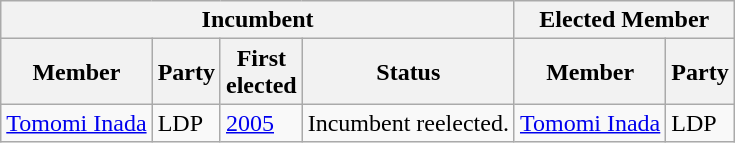<table class="wikitable sortable">
<tr>
<th colspan=4>Incumbent</th>
<th colspan=2>Elected Member</th>
</tr>
<tr>
<th>Member</th>
<th>Party</th>
<th>First<br>elected</th>
<th>Status</th>
<th>Member</th>
<th>Party</th>
</tr>
<tr>
<td><a href='#'>Tomomi Inada</a></td>
<td>LDP</td>
<td><a href='#'>2005</a></td>
<td>Incumbent reelected.</td>
<td><a href='#'>Tomomi Inada</a></td>
<td>LDP</td>
</tr>
</table>
